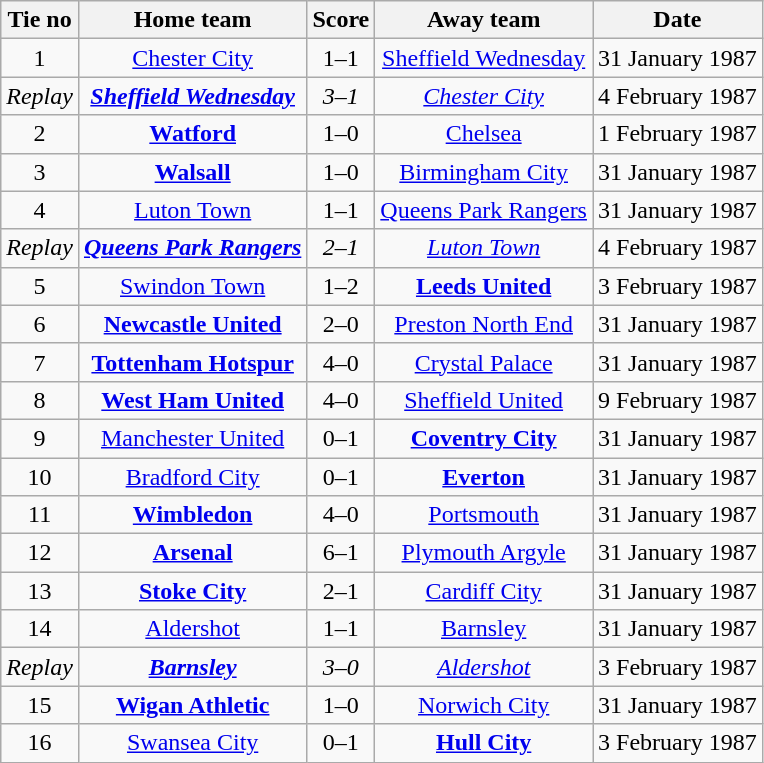<table class="wikitable" style="text-align: center">
<tr>
<th>Tie no</th>
<th>Home team</th>
<th>Score</th>
<th>Away team</th>
<th>Date</th>
</tr>
<tr>
<td>1</td>
<td><a href='#'>Chester City</a></td>
<td>1–1</td>
<td><a href='#'>Sheffield Wednesday</a></td>
<td>31 January 1987</td>
</tr>
<tr>
<td><em>Replay</em></td>
<td><strong><em><a href='#'>Sheffield Wednesday</a></em></strong></td>
<td><em>3–1</em></td>
<td><em><a href='#'>Chester City</a></em></td>
<td>4 February 1987</td>
</tr>
<tr>
<td>2</td>
<td><strong><a href='#'>Watford</a></strong></td>
<td>1–0</td>
<td><a href='#'>Chelsea</a></td>
<td>1 February 1987</td>
</tr>
<tr>
<td>3</td>
<td><strong><a href='#'>Walsall</a></strong></td>
<td>1–0</td>
<td><a href='#'>Birmingham City</a></td>
<td>31 January 1987</td>
</tr>
<tr>
<td>4</td>
<td><a href='#'>Luton Town</a></td>
<td>1–1</td>
<td><a href='#'>Queens Park Rangers</a></td>
<td>31 January 1987</td>
</tr>
<tr>
<td><em>Replay</em></td>
<td><strong><em><a href='#'>Queens Park Rangers</a></em></strong></td>
<td><em>2–1</em></td>
<td><em><a href='#'>Luton Town</a></em></td>
<td>4 February 1987</td>
</tr>
<tr>
<td>5</td>
<td><a href='#'>Swindon Town</a></td>
<td>1–2</td>
<td><strong><a href='#'>Leeds United</a></strong></td>
<td>3 February 1987</td>
</tr>
<tr>
<td>6</td>
<td><strong><a href='#'>Newcastle United</a></strong></td>
<td>2–0</td>
<td><a href='#'>Preston North End</a></td>
<td>31 January 1987</td>
</tr>
<tr>
<td>7</td>
<td><strong><a href='#'>Tottenham Hotspur</a></strong></td>
<td>4–0</td>
<td><a href='#'>Crystal Palace</a></td>
<td>31 January 1987</td>
</tr>
<tr>
<td>8</td>
<td><strong><a href='#'>West Ham United</a></strong></td>
<td>4–0</td>
<td><a href='#'>Sheffield United</a></td>
<td>9 February 1987</td>
</tr>
<tr>
<td>9</td>
<td><a href='#'>Manchester United</a></td>
<td>0–1</td>
<td><strong><a href='#'>Coventry City</a></strong></td>
<td>31 January 1987</td>
</tr>
<tr>
<td>10</td>
<td><a href='#'>Bradford City</a></td>
<td>0–1</td>
<td><strong><a href='#'>Everton</a></strong></td>
<td>31 January 1987</td>
</tr>
<tr>
<td>11</td>
<td><strong><a href='#'>Wimbledon</a></strong></td>
<td>4–0</td>
<td><a href='#'>Portsmouth</a></td>
<td>31 January 1987</td>
</tr>
<tr>
<td>12</td>
<td><strong><a href='#'>Arsenal</a></strong></td>
<td>6–1</td>
<td><a href='#'>Plymouth Argyle</a></td>
<td>31 January 1987</td>
</tr>
<tr>
<td>13</td>
<td><strong><a href='#'>Stoke City</a></strong></td>
<td>2–1</td>
<td><a href='#'>Cardiff City</a></td>
<td>31 January 1987</td>
</tr>
<tr>
<td>14</td>
<td><a href='#'>Aldershot</a></td>
<td>1–1</td>
<td><a href='#'>Barnsley</a></td>
<td>31 January 1987</td>
</tr>
<tr>
<td><em>Replay</em></td>
<td><strong><em><a href='#'>Barnsley</a></em></strong></td>
<td><em>3–0</em></td>
<td><em><a href='#'>Aldershot</a></em></td>
<td>3 February 1987</td>
</tr>
<tr>
<td>15</td>
<td><strong><a href='#'>Wigan Athletic</a></strong></td>
<td>1–0</td>
<td><a href='#'>Norwich City</a></td>
<td>31 January 1987</td>
</tr>
<tr>
<td>16</td>
<td><a href='#'>Swansea City</a></td>
<td>0–1</td>
<td><strong><a href='#'>Hull City</a></strong></td>
<td>3 February 1987</td>
</tr>
</table>
